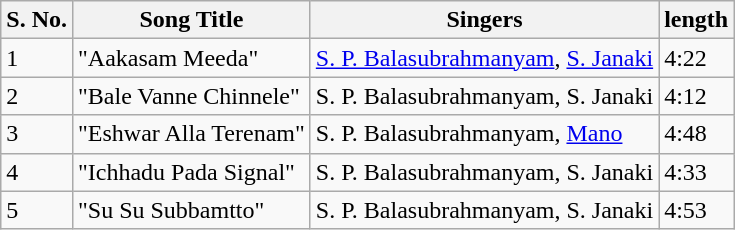<table class="wikitable">
<tr>
<th>S. No.</th>
<th>Song Title</th>
<th>Singers</th>
<th>length</th>
</tr>
<tr>
<td>1</td>
<td>"Aakasam Meeda"</td>
<td><a href='#'>S. P. Balasubrahmanyam</a>, <a href='#'>S. Janaki</a></td>
<td>4:22</td>
</tr>
<tr>
<td>2</td>
<td>"Bale Vanne Chinnele"</td>
<td>S. P. Balasubrahmanyam, S. Janaki</td>
<td>4:12</td>
</tr>
<tr>
<td>3</td>
<td>"Eshwar Alla Terenam"</td>
<td>S. P. Balasubrahmanyam, <a href='#'>Mano</a></td>
<td>4:48</td>
</tr>
<tr>
<td>4</td>
<td>"Ichhadu Pada Signal"</td>
<td>S. P. Balasubrahmanyam, S. Janaki</td>
<td>4:33</td>
</tr>
<tr>
<td>5</td>
<td>"Su Su Subbamtto"</td>
<td>S. P. Balasubrahmanyam, S. Janaki</td>
<td>4:53</td>
</tr>
</table>
